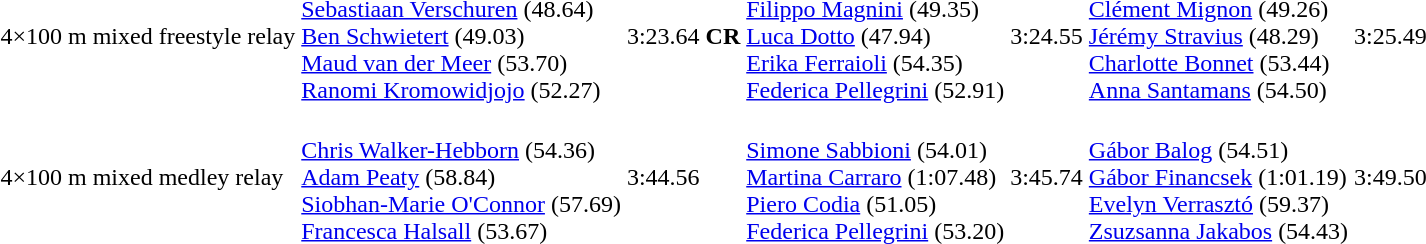<table>
<tr>
<td>4×100 m mixed freestyle relay<br></td>
<td valign=top><br><a href='#'>Sebastiaan Verschuren</a> (48.64)<br><a href='#'>Ben Schwietert</a> (49.03)<br><a href='#'>Maud van der Meer</a> (53.70)<br><a href='#'>Ranomi Kromowidjojo</a> (52.27)</td>
<td>3:23.64 <strong>CR</strong></td>
<td valign=top><br><a href='#'>Filippo Magnini</a> (49.35)<br><a href='#'>Luca Dotto</a> (47.94)<br><a href='#'>Erika Ferraioli</a> (54.35)<br><a href='#'>Federica Pellegrini</a> (52.91)</td>
<td>3:24.55</td>
<td valign=top><br><a href='#'>Clément Mignon</a> (49.26)<br><a href='#'>Jérémy Stravius</a> (48.29)<br><a href='#'>Charlotte Bonnet</a> (53.44)<br><a href='#'>Anna Santamans</a> (54.50)</td>
<td>3:25.49</td>
</tr>
<tr>
<td>4×100 m mixed medley relay<br></td>
<td valign=top><br><a href='#'>Chris Walker-Hebborn</a> (54.36)<br><a href='#'>Adam Peaty</a> (58.84)<br><a href='#'>Siobhan-Marie O'Connor</a> (57.69)<br><a href='#'>Francesca Halsall</a> (53.67)</td>
<td>3:44.56</td>
<td valign=top><br><a href='#'>Simone Sabbioni</a> (54.01)<br><a href='#'>Martina Carraro</a> (1:07.48)<br><a href='#'>Piero Codia</a> (51.05)<br><a href='#'>Federica Pellegrini</a> (53.20)</td>
<td>3:45.74</td>
<td valign=top><br><a href='#'>Gábor Balog</a> (54.51)<br><a href='#'>Gábor Financsek</a> (1:01.19)<br><a href='#'>Evelyn Verrasztó</a> (59.37)<br><a href='#'>Zsuzsanna Jakabos</a> (54.43)</td>
<td>3:49.50</td>
</tr>
</table>
